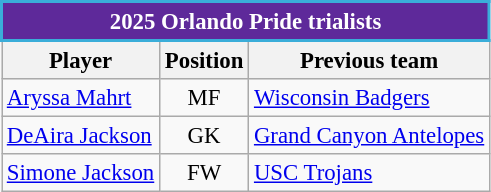<table class="wikitable" style="text-align:left; font-size:95%;">
<tr>
<th colspan="3" style="background:#5E299A; color:white; border:2px solid #3aadd9;" scope="col">2025 Orlando Pride trialists</th>
</tr>
<tr>
<th>Player</th>
<th>Position</th>
<th>Previous team</th>
</tr>
<tr>
<td> <a href='#'>Aryssa Mahrt</a> </td>
<td align="center">MF</td>
<td> <a href='#'>Wisconsin Badgers</a></td>
</tr>
<tr>
<td> <a href='#'>DeAira Jackson</a> </td>
<td align="center">GK</td>
<td> <a href='#'>Grand Canyon Antelopes</a></td>
</tr>
<tr>
<td> <a href='#'>Simone Jackson</a></td>
<td align="center">FW</td>
<td> <a href='#'>USC Trojans</a></td>
</tr>
</table>
